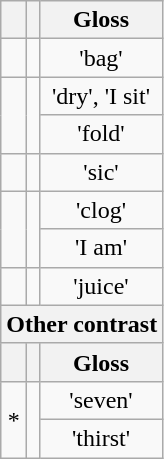<table class="wikitable" style="text-align: center;">
<tr>
<th></th>
<th></th>
<th>Gloss</th>
</tr>
<tr>
<td></td>
<td></td>
<td>'bag'</td>
</tr>
<tr>
<td rowspan="2"></td>
<td rowspan="2"></td>
<td>'dry', 'I sit'</td>
</tr>
<tr>
<td>'fold'</td>
</tr>
<tr>
<td></td>
<td></td>
<td>'sic'</td>
</tr>
<tr>
<td rowspan="2"></td>
<td rowspan="2"></td>
<td>'clog'</td>
</tr>
<tr>
<td>'I am'</td>
</tr>
<tr>
<td></td>
<td></td>
<td>'juice'</td>
</tr>
<tr>
<th colspan="3">Other contrast</th>
</tr>
<tr>
<th></th>
<th></th>
<th>Gloss</th>
</tr>
<tr>
<td rowspan="2">*</td>
<td rowspan="2"></td>
<td>'seven'</td>
</tr>
<tr>
<td>'thirst'</td>
</tr>
</table>
